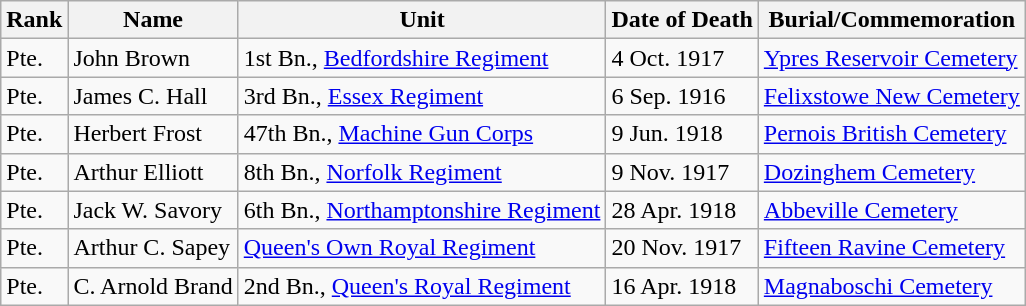<table class="wikitable">
<tr>
<th>Rank</th>
<th>Name</th>
<th>Unit</th>
<th>Date of Death</th>
<th>Burial/Commemoration</th>
</tr>
<tr>
<td>Pte.</td>
<td>John Brown</td>
<td>1st Bn., <a href='#'>Bedfordshire Regiment</a></td>
<td>4 Oct. 1917</td>
<td><a href='#'>Ypres Reservoir Cemetery</a></td>
</tr>
<tr>
<td>Pte.</td>
<td>James C. Hall</td>
<td>3rd Bn., <a href='#'>Essex Regiment</a></td>
<td>6 Sep. 1916</td>
<td><a href='#'>Felixstowe New Cemetery</a></td>
</tr>
<tr>
<td>Pte.</td>
<td>Herbert Frost</td>
<td>47th Bn., <a href='#'>Machine Gun Corps</a></td>
<td>9 Jun. 1918</td>
<td><a href='#'>Pernois British Cemetery</a></td>
</tr>
<tr>
<td>Pte.</td>
<td>Arthur Elliott</td>
<td>8th Bn., <a href='#'>Norfolk Regiment</a></td>
<td>9 Nov. 1917</td>
<td><a href='#'>Dozinghem Cemetery</a></td>
</tr>
<tr>
<td>Pte.</td>
<td>Jack W. Savory</td>
<td>6th Bn., <a href='#'>Northamptonshire Regiment</a></td>
<td>28 Apr. 1918</td>
<td><a href='#'>Abbeville Cemetery</a></td>
</tr>
<tr>
<td>Pte.</td>
<td>Arthur C. Sapey</td>
<td><a href='#'>Queen's Own Royal Regiment</a></td>
<td>20 Nov. 1917</td>
<td><a href='#'>Fifteen Ravine Cemetery</a></td>
</tr>
<tr>
<td>Pte.</td>
<td>C. Arnold Brand</td>
<td>2nd Bn., <a href='#'>Queen's Royal Regiment</a></td>
<td>16 Apr. 1918</td>
<td><a href='#'>Magnaboschi Cemetery</a></td>
</tr>
</table>
